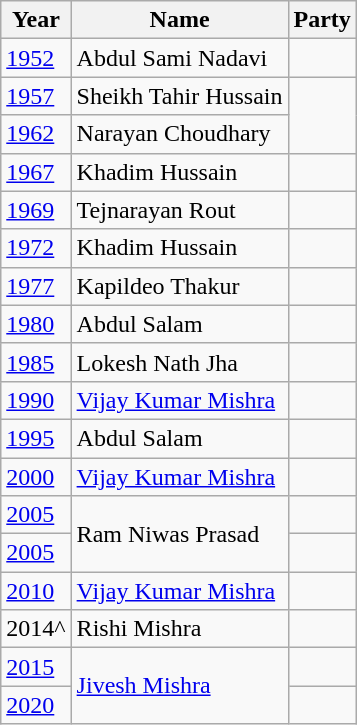<table class="wikitable sortable">
<tr>
<th>Year</th>
<th>Name</th>
<th colspan="2">Party</th>
</tr>
<tr>
<td><a href='#'>1952</a></td>
<td>Abdul Sami Nadavi</td>
<td></td>
</tr>
<tr>
<td><a href='#'>1957</a></td>
<td>Sheikh Tahir Hussain</td>
</tr>
<tr>
<td><a href='#'>1962</a></td>
<td>Narayan Choudhary</td>
</tr>
<tr>
<td><a href='#'>1967</a></td>
<td>Khadim Hussain</td>
<td></td>
</tr>
<tr>
<td><a href='#'>1969</a></td>
<td>Tejnarayan Rout</td>
<td></td>
</tr>
<tr>
<td><a href='#'>1972</a></td>
<td>Khadim Hussain</td>
<td></td>
</tr>
<tr>
<td><a href='#'>1977</a></td>
<td>Kapildeo Thakur</td>
<td></td>
</tr>
<tr>
<td><a href='#'>1980</a></td>
<td>Abdul Salam</td>
<td></td>
</tr>
<tr>
<td><a href='#'>1985</a></td>
<td>Lokesh Nath Jha</td>
<td></td>
</tr>
<tr>
<td><a href='#'>1990</a></td>
<td><a href='#'>Vijay Kumar Mishra</a></td>
</tr>
<tr>
<td><a href='#'>1995</a></td>
<td>Abdul Salam</td>
<td></td>
</tr>
<tr>
<td><a href='#'>2000</a></td>
<td><a href='#'>Vijay Kumar Mishra</a></td>
<td></td>
</tr>
<tr>
<td><a href='#'>2005</a></td>
<td rowspan="2">Ram Niwas Prasad</td>
<td></td>
</tr>
<tr>
<td><a href='#'>2005</a></td>
</tr>
<tr>
<td><a href='#'>2010</a></td>
<td><a href='#'>Vijay Kumar Mishra</a></td>
<td></td>
</tr>
<tr>
<td>2014^</td>
<td>Rishi Mishra</td>
<td></td>
</tr>
<tr>
<td><a href='#'>2015</a></td>
<td rowspan="2"><a href='#'>Jivesh Mishra</a></td>
<td></td>
</tr>
<tr>
<td><a href='#'>2020</a></td>
</tr>
</table>
